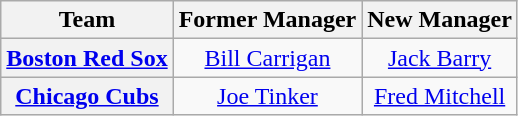<table class="wikitable plainrowheaders" style="text-align:center;">
<tr>
<th>Team</th>
<th>Former Manager</th>
<th>New Manager</th>
</tr>
<tr>
<th scope="row" style="text-align:center;"><a href='#'>Boston Red Sox</a></th>
<td><a href='#'>Bill Carrigan</a></td>
<td><a href='#'>Jack Barry</a></td>
</tr>
<tr>
<th scope="row" style="text-align:center;"><a href='#'>Chicago Cubs</a></th>
<td><a href='#'>Joe Tinker</a></td>
<td><a href='#'>Fred Mitchell</a></td>
</tr>
</table>
